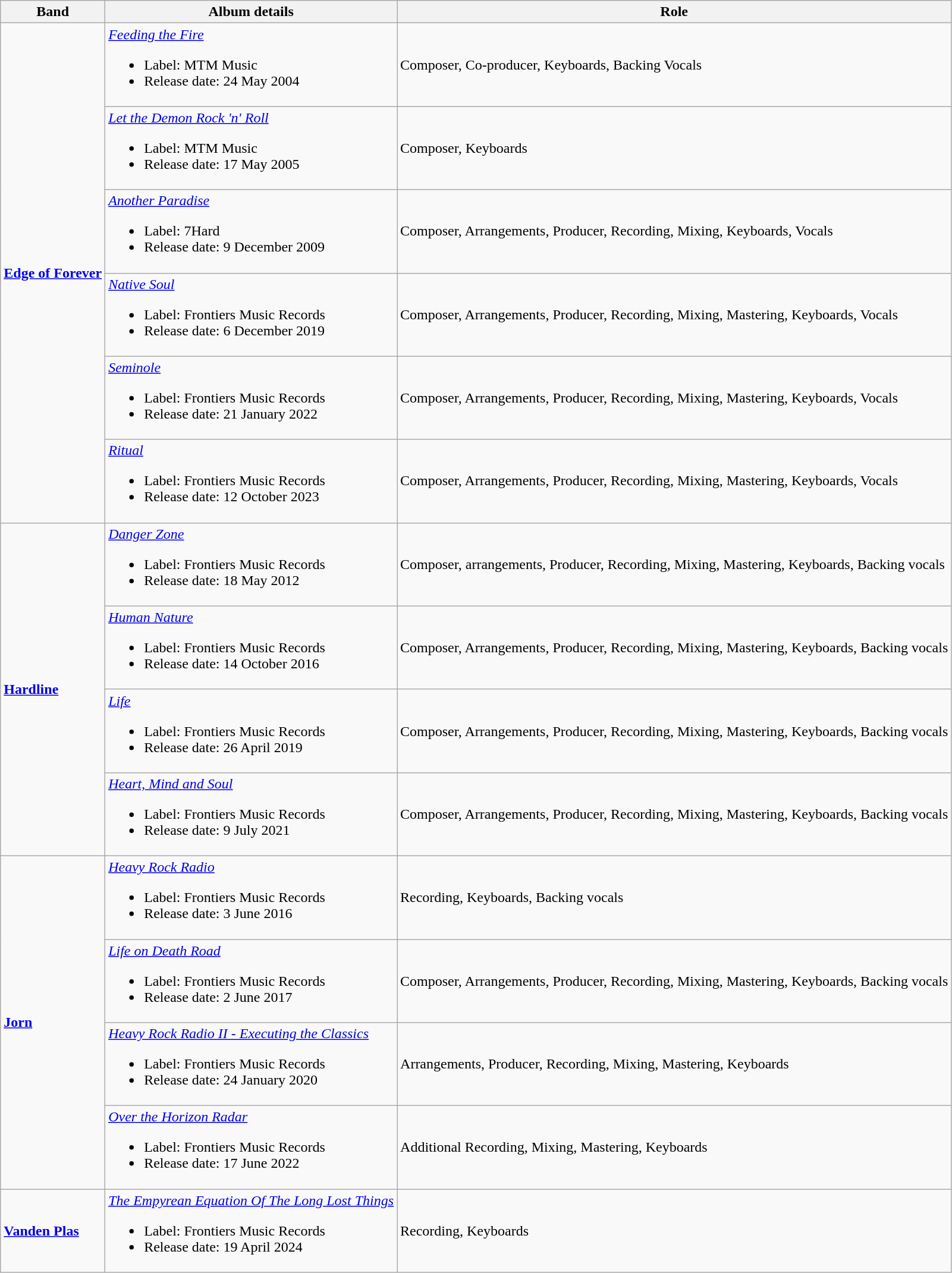<table class="wikitable">
<tr>
<th>Band</th>
<th>Album details</th>
<th>Role</th>
</tr>
<tr>
<td rowspan=6><strong><a href='#'>Edge of Forever</a></strong></td>
<td><em><a href='#'>Feeding the Fire</a></em><br><ul><li>Label:  MTM Music</li><li>Release date: 24 May 2004</li></ul></td>
<td>Composer, Co-producer, Keyboards, Backing Vocals</td>
</tr>
<tr>
<td><em><a href='#'>Let the Demon Rock 'n' Roll</a></em><br><ul><li>Label:  MTM Music</li><li>Release date: 17 May 2005</li></ul></td>
<td>Composer, Keyboards</td>
</tr>
<tr>
<td><em><a href='#'>Another Paradise</a></em><br><ul><li>Label: 7Hard</li><li>Release date: 9 December 2009</li></ul></td>
<td>Composer, Arrangements, Producer, Recording, Mixing, Keyboards, Vocals</td>
</tr>
<tr>
<td><em><a href='#'>Native Soul</a></em><br><ul><li>Label:  Frontiers Music Records</li><li>Release date: 6 December 2019</li></ul></td>
<td>Composer, Arrangements, Producer, Recording, Mixing, Mastering, Keyboards, Vocals</td>
</tr>
<tr>
<td><em><a href='#'>Seminole</a></em><br><ul><li>Label:  Frontiers Music Records</li><li>Release date: 21 January 2022</li></ul></td>
<td>Composer, Arrangements, Producer, Recording, Mixing, Mastering, Keyboards, Vocals</td>
</tr>
<tr>
<td><em><a href='#'>Ritual</a></em><br><ul><li>Label:  Frontiers Music Records</li><li>Release date: 12 October 2023</li></ul></td>
<td>Composer, Arrangements, Producer, Recording, Mixing, Mastering, Keyboards, Vocals</td>
</tr>
<tr>
<td rowspan=4><strong><a href='#'>Hardline</a></strong></td>
<td><em><a href='#'>Danger Zone</a></em><br><ul><li>Label:  Frontiers Music Records</li><li>Release date: 18 May 2012</li></ul></td>
<td>Composer, arrangements, Producer, Recording, Mixing, Mastering, Keyboards, Backing vocals</td>
</tr>
<tr>
<td><em><a href='#'>Human Nature</a></em><br><ul><li>Label:  Frontiers Music Records</li><li>Release date: 14 October 2016</li></ul></td>
<td>Composer, Arrangements, Producer, Recording, Mixing, Mastering, Keyboards, Backing vocals</td>
</tr>
<tr>
<td><em><a href='#'>Life</a></em><br><ul><li>Label: Frontiers Music Records</li><li>Release date: 26 April 2019</li></ul></td>
<td>Composer, Arrangements, Producer, Recording, Mixing, Mastering, Keyboards, Backing vocals</td>
</tr>
<tr>
<td><em><a href='#'>Heart, Mind and Soul</a></em><br><ul><li>Label:  Frontiers Music Records</li><li>Release date: 9 July 2021</li></ul></td>
<td>Composer, Arrangements, Producer, Recording, Mixing, Mastering, Keyboards, Backing vocals</td>
</tr>
<tr>
<td rowspan=4><strong><a href='#'>Jorn</a></strong></td>
<td><em><a href='#'>Heavy Rock Radio</a></em><br><ul><li>Label:  Frontiers Music Records</li><li>Release date: 3 June 2016</li></ul></td>
<td>Recording, Keyboards, Backing vocals</td>
</tr>
<tr>
<td><em><a href='#'>Life on Death Road</a></em><br><ul><li>Label:  Frontiers Music Records</li><li>Release date: 2 June 2017</li></ul></td>
<td>Composer, Arrangements, Producer, Recording, Mixing, Mastering, Keyboards, Backing vocals</td>
</tr>
<tr>
<td><em><a href='#'>Heavy Rock Radio II - Executing the Classics</a></em><br><ul><li>Label: Frontiers Music Records</li><li>Release date: 24 January 2020</li></ul></td>
<td>Arrangements, Producer, Recording, Mixing, Mastering, Keyboards</td>
</tr>
<tr>
<td><em><a href='#'>Over the Horizon Radar</a></em><br><ul><li>Label:  Frontiers Music Records</li><li>Release date: 17 June 2022</li></ul></td>
<td>Additional Recording, Mixing, Mastering, Keyboards</td>
</tr>
<tr>
<td><strong><a href='#'>Vanden Plas</a></strong></td>
<td><em><a href='#'>The Empyrean Equation Of The Long Lost Things</a></em><br><ul><li>Label:  Frontiers Music Records</li><li>Release date: 19 April 2024</li></ul></td>
<td>Recording, Keyboards</td>
</tr>
</table>
